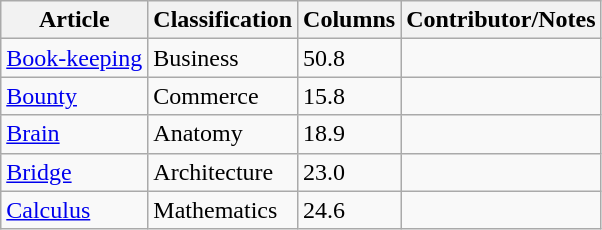<table class="wikitable">
<tr>
<th>Article</th>
<th>Classification</th>
<th>Columns</th>
<th>Contributor/Notes</th>
</tr>
<tr>
<td><a href='#'>Book-keeping</a></td>
<td>Business</td>
<td>50.8</td>
<td></td>
</tr>
<tr>
<td><a href='#'>Bounty</a></td>
<td>Commerce</td>
<td>15.8</td>
<td></td>
</tr>
<tr>
<td><a href='#'>Brain</a></td>
<td>Anatomy</td>
<td>18.9</td>
<td></td>
</tr>
<tr>
<td><a href='#'>Bridge</a></td>
<td>Architecture</td>
<td>23.0</td>
<td></td>
</tr>
<tr>
<td><a href='#'>Calculus</a></td>
<td>Mathematics</td>
<td>24.6</td>
<td></td>
</tr>
</table>
